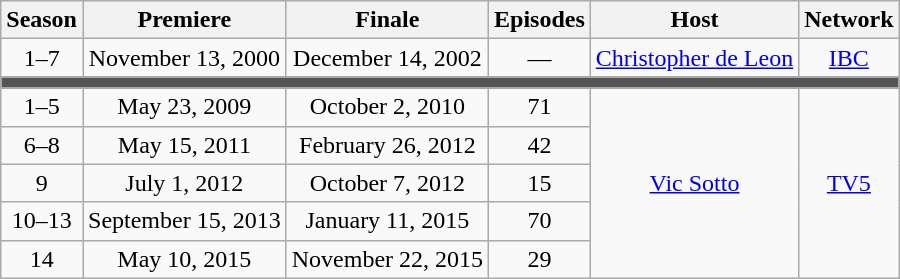<table class="wikitable" style="text-align:center;">
<tr>
<th>Season</th>
<th>Premiere</th>
<th>Finale</th>
<th>Episodes</th>
<th>Host</th>
<th>Network</th>
</tr>
<tr>
<td>1–7</td>
<td>November 13, 2000</td>
<td>December 14, 2002</td>
<td>—</td>
<td><a href='#'>Christopher de Leon</a></td>
<td><a href='#'>IBC</a></td>
</tr>
<tr>
<td colspan="6" style="background:#555555;"></td>
</tr>
<tr>
<td>1–5</td>
<td>May 23, 2009</td>
<td>October 2, 2010</td>
<td>71</td>
<td rowspan="5"><a href='#'>Vic Sotto</a></td>
<td rowspan="5"><a href='#'>TV5</a></td>
</tr>
<tr>
<td>6–8</td>
<td>May 15, 2011</td>
<td>February 26, 2012</td>
<td>42</td>
</tr>
<tr>
<td>9</td>
<td>July 1, 2012</td>
<td>October 7, 2012</td>
<td>15</td>
</tr>
<tr>
<td>10–13</td>
<td>September 15, 2013</td>
<td>January 11, 2015</td>
<td>70</td>
</tr>
<tr>
<td>14</td>
<td>May 10, 2015</td>
<td>November 22, 2015</td>
<td>29</td>
</tr>
</table>
